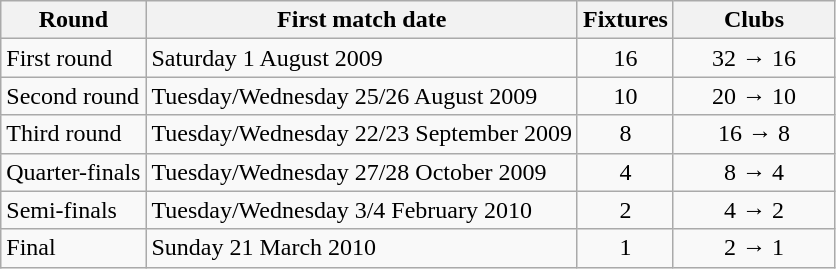<table class="wikitable" style="text-align: center">
<tr>
<th>Round</th>
<th>First match date</th>
<th>Fixtures</th>
<th width=100>Clubs</th>
</tr>
<tr>
<td align=left>First round</td>
<td align=left>Saturday 1 August 2009</td>
<td>16</td>
<td>32 → 16</td>
</tr>
<tr>
<td align=left>Second round</td>
<td align=left>Tuesday/Wednesday 25/26 August 2009</td>
<td>10</td>
<td>20 → 10</td>
</tr>
<tr>
<td align=left>Third round</td>
<td align=left>Tuesday/Wednesday 22/23 September 2009</td>
<td>8</td>
<td>16 → 8</td>
</tr>
<tr>
<td align=left>Quarter-finals</td>
<td align=left>Tuesday/Wednesday 27/28 October 2009</td>
<td>4</td>
<td>8 → 4</td>
</tr>
<tr>
<td align=left>Semi-finals</td>
<td align=left>Tuesday/Wednesday 3/4 February 2010</td>
<td>2</td>
<td>4 → 2</td>
</tr>
<tr>
<td align=left>Final</td>
<td align=left>Sunday 21 March 2010</td>
<td>1</td>
<td>2 → 1</td>
</tr>
</table>
